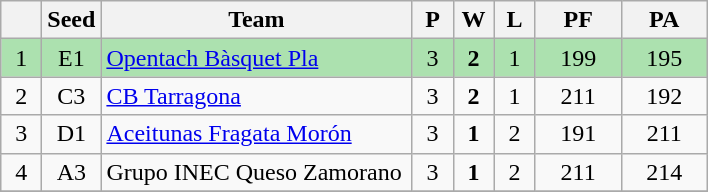<table class="wikitable" style="text-align:center">
<tr>
<th width=20></th>
<th>Seed</th>
<th width=200>Team</th>
<th width=20>P</th>
<th width=20>W</th>
<th width=20>L</th>
<th width=50>PF</th>
<th width=50>PA</th>
</tr>
<tr bgcolor=ACE1AF>
<td>1</td>
<td>E1</td>
<td align=left><a href='#'>Opentach Bàsquet Pla</a></td>
<td>3</td>
<td><strong>2</strong></td>
<td>1</td>
<td>199</td>
<td>195</td>
</tr>
<tr>
<td>2</td>
<td>C3</td>
<td align=left><a href='#'>CB Tarragona</a></td>
<td>3</td>
<td><strong>2</strong></td>
<td>1</td>
<td>211</td>
<td>192</td>
</tr>
<tr>
<td>3</td>
<td>D1</td>
<td align=left><a href='#'>Aceitunas Fragata Morón</a></td>
<td>3</td>
<td><strong>1</strong></td>
<td>2</td>
<td>191</td>
<td>211</td>
</tr>
<tr>
<td>4</td>
<td>A3</td>
<td align=left>Grupo INEC Queso Zamorano</td>
<td>3</td>
<td><strong>1</strong></td>
<td>2</td>
<td>211</td>
<td>214</td>
</tr>
<tr>
</tr>
</table>
